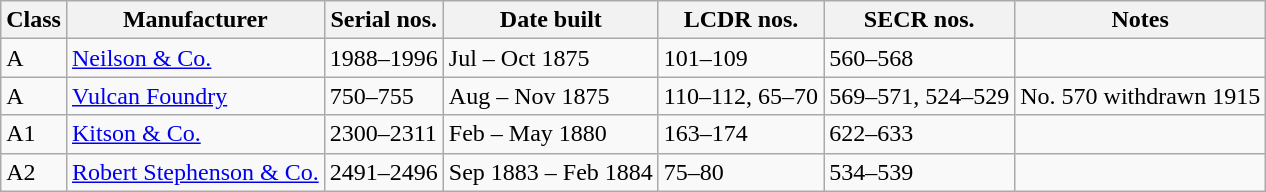<table class="wikitable">
<tr>
<th>Class</th>
<th>Manufacturer</th>
<th>Serial nos.</th>
<th>Date built</th>
<th>LCDR nos.</th>
<th>SECR nos.</th>
<th>Notes</th>
</tr>
<tr>
<td>A</td>
<td><a href='#'>Neilson & Co.</a></td>
<td>1988–1996</td>
<td>Jul – Oct 1875</td>
<td>101–109</td>
<td>560–568</td>
<td></td>
</tr>
<tr>
<td>A</td>
<td><a href='#'>Vulcan Foundry</a></td>
<td>750–755</td>
<td>Aug – Nov 1875</td>
<td>110–112, 65–70</td>
<td>569–571, 524–529</td>
<td>No. 570 withdrawn 1915</td>
</tr>
<tr>
<td>A1</td>
<td><a href='#'>Kitson & Co.</a></td>
<td>2300–2311</td>
<td>Feb – May 1880</td>
<td>163–174</td>
<td>622–633</td>
<td></td>
</tr>
<tr>
<td>A2</td>
<td><a href='#'>Robert Stephenson & Co.</a></td>
<td>2491–2496</td>
<td>Sep 1883 – Feb 1884</td>
<td>75–80</td>
<td>534–539</td>
<td></td>
</tr>
</table>
